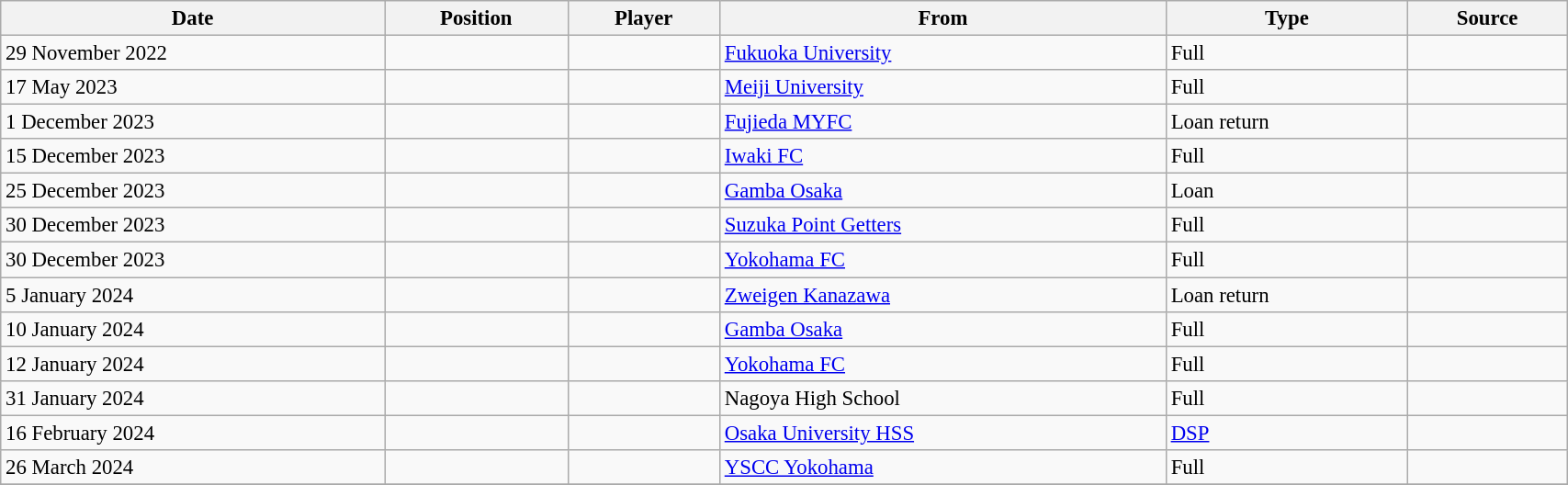<table class="wikitable sortable" style="width:90%; text-align:center; font-size:95%; text-align:left;">
<tr>
<th>Date</th>
<th>Position</th>
<th>Player</th>
<th>From</th>
<th>Type</th>
<th>Source</th>
</tr>
<tr>
<td>29 November 2022</td>
<td></td>
<td></td>
<td> <a href='#'>Fukuoka University</a></td>
<td>Full</td>
<td></td>
</tr>
<tr>
<td>17 May 2023</td>
<td></td>
<td></td>
<td> <a href='#'>Meiji University</a></td>
<td>Full</td>
<td></td>
</tr>
<tr>
<td>1 December 2023</td>
<td></td>
<td></td>
<td> <a href='#'>Fujieda MYFC</a></td>
<td>Loan return</td>
<td></td>
</tr>
<tr>
<td>15 December 2023</td>
<td></td>
<td></td>
<td> <a href='#'>Iwaki FC</a></td>
<td>Full</td>
<td></td>
</tr>
<tr>
<td>25 December 2023</td>
<td></td>
<td></td>
<td> <a href='#'>Gamba Osaka</a></td>
<td>Loan</td>
<td></td>
</tr>
<tr>
<td>30 December 2023</td>
<td></td>
<td></td>
<td> <a href='#'>Suzuka Point Getters</a></td>
<td>Full</td>
<td></td>
</tr>
<tr>
<td>30 December 2023</td>
<td></td>
<td></td>
<td> <a href='#'>Yokohama FC</a></td>
<td>Full</td>
<td></td>
</tr>
<tr>
<td>5 January 2024</td>
<td></td>
<td></td>
<td> <a href='#'>Zweigen Kanazawa</a></td>
<td>Loan return</td>
<td></td>
</tr>
<tr>
<td>10 January 2024</td>
<td></td>
<td></td>
<td> <a href='#'>Gamba Osaka</a></td>
<td>Full</td>
<td></td>
</tr>
<tr>
<td>12 January 2024</td>
<td></td>
<td></td>
<td> <a href='#'>Yokohama FC</a></td>
<td>Full</td>
<td></td>
</tr>
<tr>
<td>31 January 2024</td>
<td></td>
<td></td>
<td> Nagoya High School</td>
<td>Full</td>
<td></td>
</tr>
<tr>
<td>16 February 2024</td>
<td></td>
<td></td>
<td> <a href='#'>Osaka University HSS</a></td>
<td><a href='#'>DSP</a></td>
<td></td>
</tr>
<tr>
<td>26 March 2024</td>
<td></td>
<td></td>
<td> <a href='#'>YSCC Yokohama</a></td>
<td>Full</td>
<td></td>
</tr>
<tr>
</tr>
</table>
